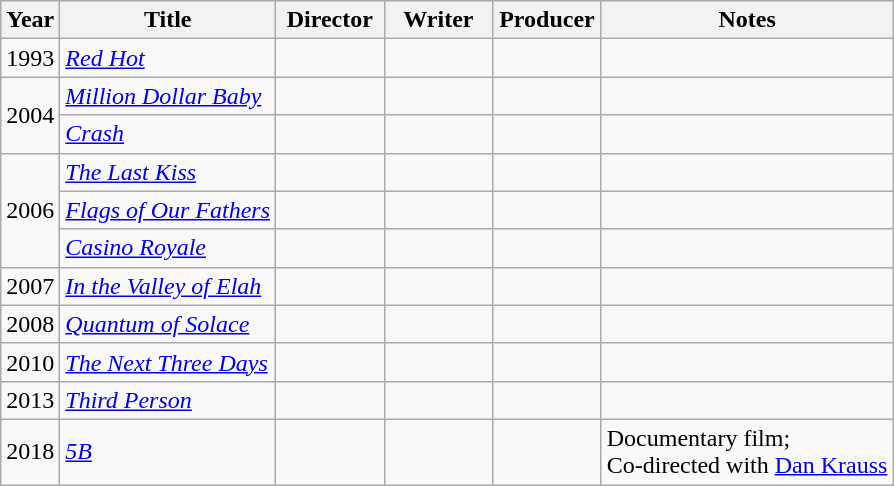<table class="wikitable plainrowheaders">
<tr>
<th>Year</th>
<th>Title</th>
<th width=65>Director</th>
<th width=65>Writer</th>
<th width=65>Producer</th>
<th>Notes</th>
</tr>
<tr>
<td>1993</td>
<td><em><a href='#'>Red Hot</a></em></td>
<td></td>
<td></td>
<td></td>
<td></td>
</tr>
<tr>
<td rowspan=2>2004</td>
<td><em><a href='#'>Million Dollar Baby</a></em></td>
<td></td>
<td></td>
<td></td>
<td></td>
</tr>
<tr>
<td><em><a href='#'>Crash</a></em></td>
<td></td>
<td></td>
<td></td>
<td></td>
</tr>
<tr>
<td rowspan=3>2006</td>
<td><em><a href='#'>The Last Kiss</a></em></td>
<td></td>
<td></td>
<td></td>
<td></td>
</tr>
<tr>
<td><em><a href='#'>Flags of Our Fathers</a></em></td>
<td></td>
<td></td>
<td></td>
<td></td>
</tr>
<tr>
<td><em><a href='#'>Casino Royale</a></em></td>
<td></td>
<td></td>
<td></td>
<td></td>
</tr>
<tr>
<td>2007</td>
<td><em><a href='#'>In the Valley of Elah</a></em></td>
<td></td>
<td></td>
<td></td>
<td></td>
</tr>
<tr>
<td>2008</td>
<td><em><a href='#'>Quantum of Solace</a></em></td>
<td></td>
<td></td>
<td></td>
<td></td>
</tr>
<tr>
<td>2010</td>
<td><em><a href='#'>The Next Three Days</a></em></td>
<td></td>
<td></td>
<td></td>
<td></td>
</tr>
<tr>
<td>2013</td>
<td><em><a href='#'>Third Person</a></em></td>
<td></td>
<td></td>
<td></td>
<td></td>
</tr>
<tr>
<td>2018</td>
<td><em><a href='#'>5B</a></em></td>
<td></td>
<td></td>
<td></td>
<td>Documentary film;<br>Co-directed with <a href='#'>Dan Krauss</a></td>
</tr>
</table>
